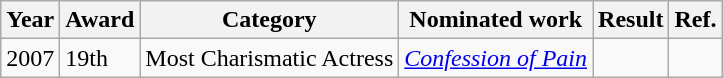<table class="wikitable">
<tr>
<th>Year</th>
<th>Award</th>
<th>Category</th>
<th>Nominated work</th>
<th>Result</th>
<th>Ref.</th>
</tr>
<tr>
<td>2007</td>
<td>19th</td>
<td>Most Charismatic Actress</td>
<td><em><a href='#'>Confession of Pain</a></em></td>
<td></td>
<td></td>
</tr>
</table>
